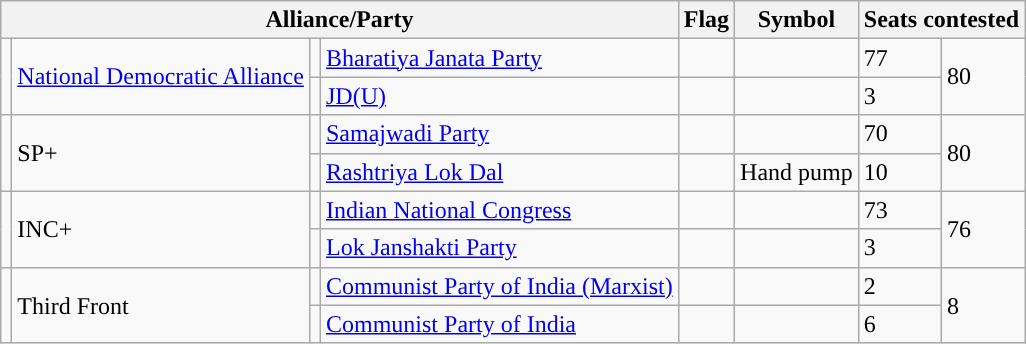<table class="wikitable sortable">
<tr>
<th colspan=4>Alliance/Party</th>
<th>Flag</th>
<th>Symbol</th>
<th colspan=4>Seats contested</th>
</tr>
<tr>
<td rowspan="2"></td>
<td rowspan=2><a href='#'>National Democratic Alliance</a></td>
<td style="text-align:center; background:"></td>
<td><a href='#'>Bharatiya Janata Party</a></td>
<td></td>
<td></td>
<td>77</td>
<td rowspan=2>80</td>
</tr>
<tr>
<td style="text-align:center; background:"></td>
<td><a href='#'>JD(U)</a></td>
<td></td>
<td></td>
<td>3</td>
</tr>
<tr>
<td rowspan="2"></td>
<td rowspan=2>SP+</td>
<td style="text-align:center; background:"></td>
<td><a href='#'>Samajwadi Party</a></td>
<td></td>
<td></td>
<td>70</td>
<td rowspan=2>80</td>
</tr>
<tr>
<td style="text-align:center; background:"></td>
<td><a href='#'>Rashtriya Lok Dal</a></td>
<td></td>
<td>Hand pump</td>
<td>10</td>
</tr>
<tr>
<td rowspan=2></td>
<td rowspan=2>INC+</td>
<td style="text-align:center; background:"></td>
<td><a href='#'>Indian National Congress</a></td>
<td></td>
<td></td>
<td>73</td>
<td rowspan=2>76</td>
</tr>
<tr>
<td style="text-align:center; background:"></td>
<td><a href='#'>Lok Janshakti Party</a></td>
<td></td>
<td></td>
<td>3</td>
</tr>
<tr>
<td rowspan=2></td>
<td rowspan=2>Third Front</td>
<td style="text-align:center; background:"></td>
<td><a href='#'>Communist Party of India (Marxist)</a></td>
<td></td>
<td></td>
<td>2</td>
<td rowspan=2>8</td>
</tr>
<tr>
<td style="text-align:center; background:"></td>
<td><a href='#'>Communist Party of India</a></td>
<td></td>
<td></td>
<td>6</td>
</tr>
</table>
